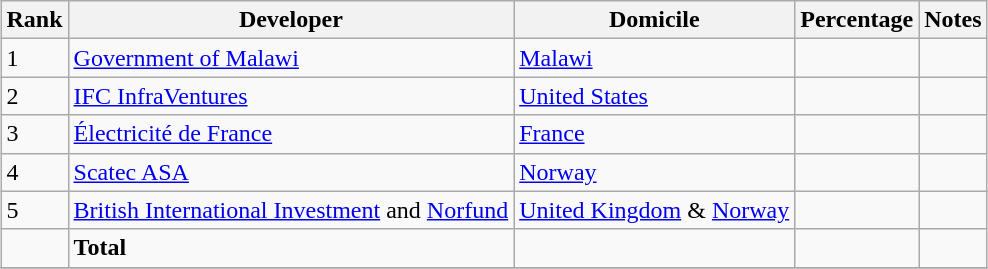<table class="wikitable sortable" style="margin: 0.5em auto">
<tr>
<th>Rank</th>
<th>Developer</th>
<th>Domicile</th>
<th>Percentage</th>
<th>Notes</th>
</tr>
<tr>
<td>1</td>
<td><a href='#'>Government of Malawi</a></td>
<td><a href='#'>Malawi</a></td>
<td></td>
<td></td>
</tr>
<tr>
<td>2</td>
<td><a href='#'>IFC InfraVentures</a></td>
<td><a href='#'>United States</a></td>
<td></td>
<td></td>
</tr>
<tr>
<td>3</td>
<td><a href='#'>Électricité de France</a></td>
<td><a href='#'>France</a></td>
<td></td>
<td></td>
</tr>
<tr>
<td>4</td>
<td><a href='#'>Scatec ASA</a></td>
<td><a href='#'>Norway</a></td>
<td></td>
<td></td>
</tr>
<tr>
<td>5</td>
<td><a href='#'>British International Investment</a> and <a href='#'>Norfund</a></td>
<td><a href='#'>United Kingdom</a> & <a href='#'>Norway</a></td>
<td></td>
<td></td>
</tr>
<tr>
<td></td>
<td><strong>Total</strong></td>
<td></td>
<td></td>
<td></td>
</tr>
<tr>
</tr>
</table>
